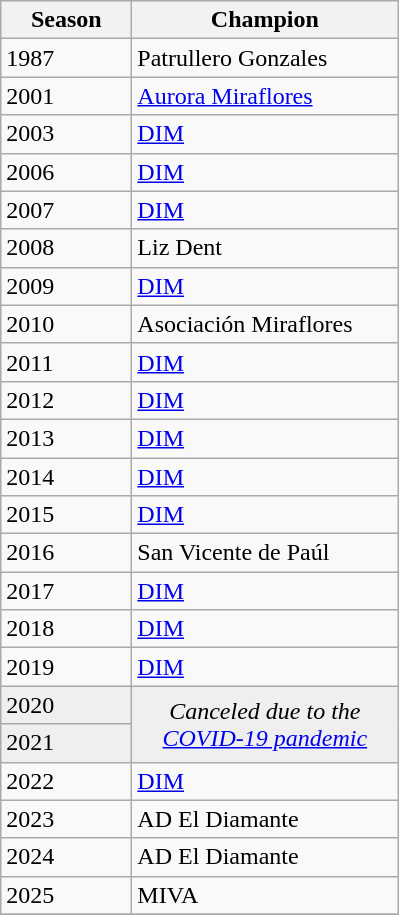<table class="wikitable sortable">
<tr>
<th width=80px>Season</th>
<th width=170px>Champion</th>
</tr>
<tr>
<td>1987</td>
<td>Patrullero Gonzales</td>
</tr>
<tr>
<td>2001</td>
<td><a href='#'>Aurora Miraflores</a></td>
</tr>
<tr>
<td>2003</td>
<td><a href='#'>DIM</a></td>
</tr>
<tr>
<td>2006</td>
<td><a href='#'>DIM</a></td>
</tr>
<tr>
<td>2007</td>
<td><a href='#'>DIM</a></td>
</tr>
<tr>
<td>2008</td>
<td>Liz Dent</td>
</tr>
<tr>
<td>2009</td>
<td><a href='#'>DIM</a></td>
</tr>
<tr>
<td>2010</td>
<td>Asociación Miraflores</td>
</tr>
<tr>
<td>2011</td>
<td><a href='#'>DIM</a></td>
</tr>
<tr>
<td>2012</td>
<td><a href='#'>DIM</a></td>
</tr>
<tr>
<td>2013</td>
<td><a href='#'>DIM</a></td>
</tr>
<tr>
<td>2014</td>
<td><a href='#'>DIM</a></td>
</tr>
<tr>
<td>2015</td>
<td><a href='#'>DIM</a></td>
</tr>
<tr>
<td>2016</td>
<td>San Vicente de Paúl</td>
</tr>
<tr>
<td>2017</td>
<td><a href='#'>DIM</a></td>
</tr>
<tr>
<td>2018</td>
<td><a href='#'>DIM</a></td>
</tr>
<tr>
<td>2019</td>
<td><a href='#'>DIM</a></td>
</tr>
<tr bgcolor=#efefef>
<td>2020</td>
<td rowspan=2 colspan="1" align=center><em>Canceled due to the <a href='#'>COVID-19 pandemic</a></em></td>
</tr>
<tr bgcolor=#efefef>
<td>2021</td>
</tr>
<tr>
<td>2022</td>
<td><a href='#'>DIM</a></td>
</tr>
<tr>
<td>2023</td>
<td>AD El Diamante</td>
</tr>
<tr>
<td>2024</td>
<td>AD El Diamante</td>
</tr>
<tr>
<td>2025</td>
<td>MIVA</td>
</tr>
<tr>
</tr>
</table>
